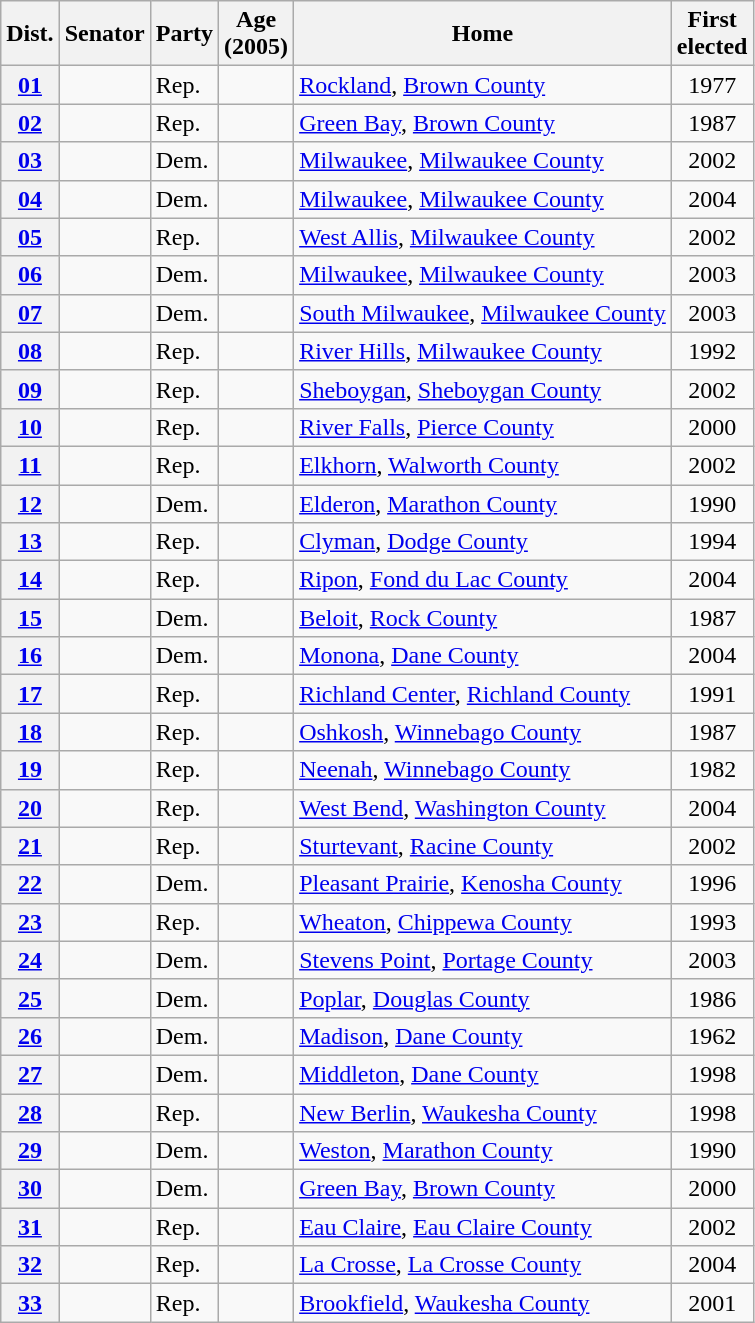<table class="sortable wikitable">
<tr>
<th>Dist.</th>
<th>Senator</th>
<th>Party</th>
<th>Age<br>(2005)</th>
<th>Home</th>
<th>First<br>elected</th>
</tr>
<tr>
<th><a href='#'>01</a></th>
<td></td>
<td>Rep.</td>
<td align="center"></td>
<td><a href='#'>Rockland</a>, <a href='#'>Brown County</a></td>
<td align="center">1977</td>
</tr>
<tr>
<th><a href='#'>02</a></th>
<td></td>
<td>Rep.</td>
<td align="center"></td>
<td><a href='#'>Green Bay</a>, <a href='#'>Brown County</a></td>
<td align="center">1987</td>
</tr>
<tr>
<th><a href='#'>03</a></th>
<td></td>
<td>Dem.</td>
<td align="center"></td>
<td><a href='#'>Milwaukee</a>, <a href='#'>Milwaukee County</a></td>
<td align="center">2002</td>
</tr>
<tr>
<th><a href='#'>04</a></th>
<td></td>
<td>Dem.</td>
<td align="center"></td>
<td><a href='#'>Milwaukee</a>, <a href='#'>Milwaukee County</a></td>
<td align="center">2004</td>
</tr>
<tr>
<th><a href='#'>05</a></th>
<td></td>
<td>Rep.</td>
<td align="center"></td>
<td><a href='#'>West Allis</a>, <a href='#'>Milwaukee County</a></td>
<td align="center">2002</td>
</tr>
<tr>
<th><a href='#'>06</a></th>
<td></td>
<td>Dem.</td>
<td align="center"></td>
<td><a href='#'>Milwaukee</a>, <a href='#'>Milwaukee County</a></td>
<td align="center">2003</td>
</tr>
<tr>
<th><a href='#'>07</a></th>
<td></td>
<td>Dem.</td>
<td align="center"></td>
<td><a href='#'>South Milwaukee</a>, <a href='#'>Milwaukee County</a></td>
<td align="center">2003</td>
</tr>
<tr>
<th><a href='#'>08</a></th>
<td></td>
<td>Rep.</td>
<td align="center"></td>
<td><a href='#'>River Hills</a>, <a href='#'>Milwaukee County</a></td>
<td align="center">1992</td>
</tr>
<tr>
<th><a href='#'>09</a></th>
<td></td>
<td>Rep.</td>
<td align="center"></td>
<td><a href='#'>Sheboygan</a>, <a href='#'>Sheboygan County</a></td>
<td align="center">2002</td>
</tr>
<tr>
<th><a href='#'>10</a></th>
<td></td>
<td>Rep.</td>
<td align="center"></td>
<td><a href='#'>River Falls</a>, <a href='#'>Pierce County</a></td>
<td align="center">2000</td>
</tr>
<tr>
<th><a href='#'>11</a></th>
<td></td>
<td>Rep.</td>
<td align="center"></td>
<td><a href='#'>Elkhorn</a>, <a href='#'>Walworth County</a></td>
<td align="center">2002</td>
</tr>
<tr>
<th><a href='#'>12</a></th>
<td></td>
<td>Dem.</td>
<td align="center"></td>
<td><a href='#'>Elderon</a>, <a href='#'>Marathon County</a></td>
<td align="center">1990</td>
</tr>
<tr>
<th><a href='#'>13</a></th>
<td></td>
<td>Rep.</td>
<td align="center"></td>
<td><a href='#'>Clyman</a>, <a href='#'>Dodge County</a></td>
<td align="center">1994</td>
</tr>
<tr>
<th><a href='#'>14</a></th>
<td></td>
<td>Rep.</td>
<td align="center"></td>
<td><a href='#'>Ripon</a>, <a href='#'>Fond du Lac County</a></td>
<td align="center">2004</td>
</tr>
<tr>
<th><a href='#'>15</a></th>
<td></td>
<td>Dem.</td>
<td align="center"></td>
<td><a href='#'>Beloit</a>, <a href='#'>Rock County</a></td>
<td align="center">1987</td>
</tr>
<tr>
<th><a href='#'>16</a></th>
<td></td>
<td>Dem.</td>
<td align="center"></td>
<td><a href='#'>Monona</a>, <a href='#'>Dane County</a></td>
<td align="center">2004</td>
</tr>
<tr>
<th><a href='#'>17</a></th>
<td></td>
<td>Rep.</td>
<td align="center"></td>
<td><a href='#'>Richland Center</a>, <a href='#'>Richland County</a></td>
<td align="center">1991</td>
</tr>
<tr>
<th><a href='#'>18</a></th>
<td></td>
<td>Rep.</td>
<td align="center"></td>
<td><a href='#'>Oshkosh</a>, <a href='#'>Winnebago County</a></td>
<td align="center">1987</td>
</tr>
<tr>
<th><a href='#'>19</a></th>
<td></td>
<td>Rep.</td>
<td align="center"></td>
<td><a href='#'>Neenah</a>, <a href='#'>Winnebago County</a></td>
<td align="center">1982</td>
</tr>
<tr>
<th><a href='#'>20</a></th>
<td></td>
<td>Rep.</td>
<td align="center"></td>
<td><a href='#'>West Bend</a>, <a href='#'>Washington County</a></td>
<td align="center">2004</td>
</tr>
<tr>
<th><a href='#'>21</a></th>
<td></td>
<td>Rep.</td>
<td align="center"></td>
<td><a href='#'>Sturtevant</a>, <a href='#'>Racine County</a></td>
<td align="center">2002</td>
</tr>
<tr>
<th><a href='#'>22</a></th>
<td></td>
<td>Dem.</td>
<td align="center"></td>
<td><a href='#'>Pleasant Prairie</a>, <a href='#'>Kenosha County</a></td>
<td align="center">1996</td>
</tr>
<tr>
<th><a href='#'>23</a></th>
<td></td>
<td>Rep.</td>
<td align="center"></td>
<td><a href='#'>Wheaton</a>, <a href='#'>Chippewa County</a></td>
<td align="center">1993</td>
</tr>
<tr>
<th><a href='#'>24</a></th>
<td></td>
<td>Dem.</td>
<td align="center"></td>
<td><a href='#'>Stevens Point</a>, <a href='#'>Portage County</a></td>
<td align="center">2003</td>
</tr>
<tr>
<th><a href='#'>25</a></th>
<td></td>
<td>Dem.</td>
<td align="center"></td>
<td><a href='#'>Poplar</a>, <a href='#'>Douglas County</a></td>
<td align="center">1986</td>
</tr>
<tr>
<th><a href='#'>26</a></th>
<td></td>
<td>Dem.</td>
<td align="center"></td>
<td><a href='#'>Madison</a>, <a href='#'>Dane County</a></td>
<td align="center">1962</td>
</tr>
<tr>
<th><a href='#'>27</a></th>
<td></td>
<td>Dem.</td>
<td align="center"></td>
<td><a href='#'>Middleton</a>, <a href='#'>Dane County</a></td>
<td align="center">1998</td>
</tr>
<tr>
<th><a href='#'>28</a></th>
<td></td>
<td>Rep.</td>
<td align="center"></td>
<td><a href='#'>New Berlin</a>, <a href='#'>Waukesha County</a></td>
<td align="center">1998</td>
</tr>
<tr>
<th><a href='#'>29</a></th>
<td></td>
<td>Dem.</td>
<td align="center"></td>
<td><a href='#'>Weston</a>, <a href='#'>Marathon County</a></td>
<td align="center">1990</td>
</tr>
<tr>
<th><a href='#'>30</a></th>
<td></td>
<td>Dem.</td>
<td align="center"></td>
<td><a href='#'>Green Bay</a>, <a href='#'>Brown County</a></td>
<td align="center">2000</td>
</tr>
<tr>
<th><a href='#'>31</a></th>
<td></td>
<td>Rep.</td>
<td align="center"></td>
<td><a href='#'>Eau Claire</a>, <a href='#'>Eau Claire County</a></td>
<td align="center">2002</td>
</tr>
<tr>
<th><a href='#'>32</a></th>
<td></td>
<td>Rep.</td>
<td align="center"></td>
<td><a href='#'>La Crosse</a>, <a href='#'>La Crosse County</a></td>
<td align="center">2004</td>
</tr>
<tr>
<th><a href='#'>33</a></th>
<td></td>
<td>Rep.</td>
<td align="center"></td>
<td><a href='#'>Brookfield</a>, <a href='#'>Waukesha County</a></td>
<td align="center">2001</td>
</tr>
</table>
